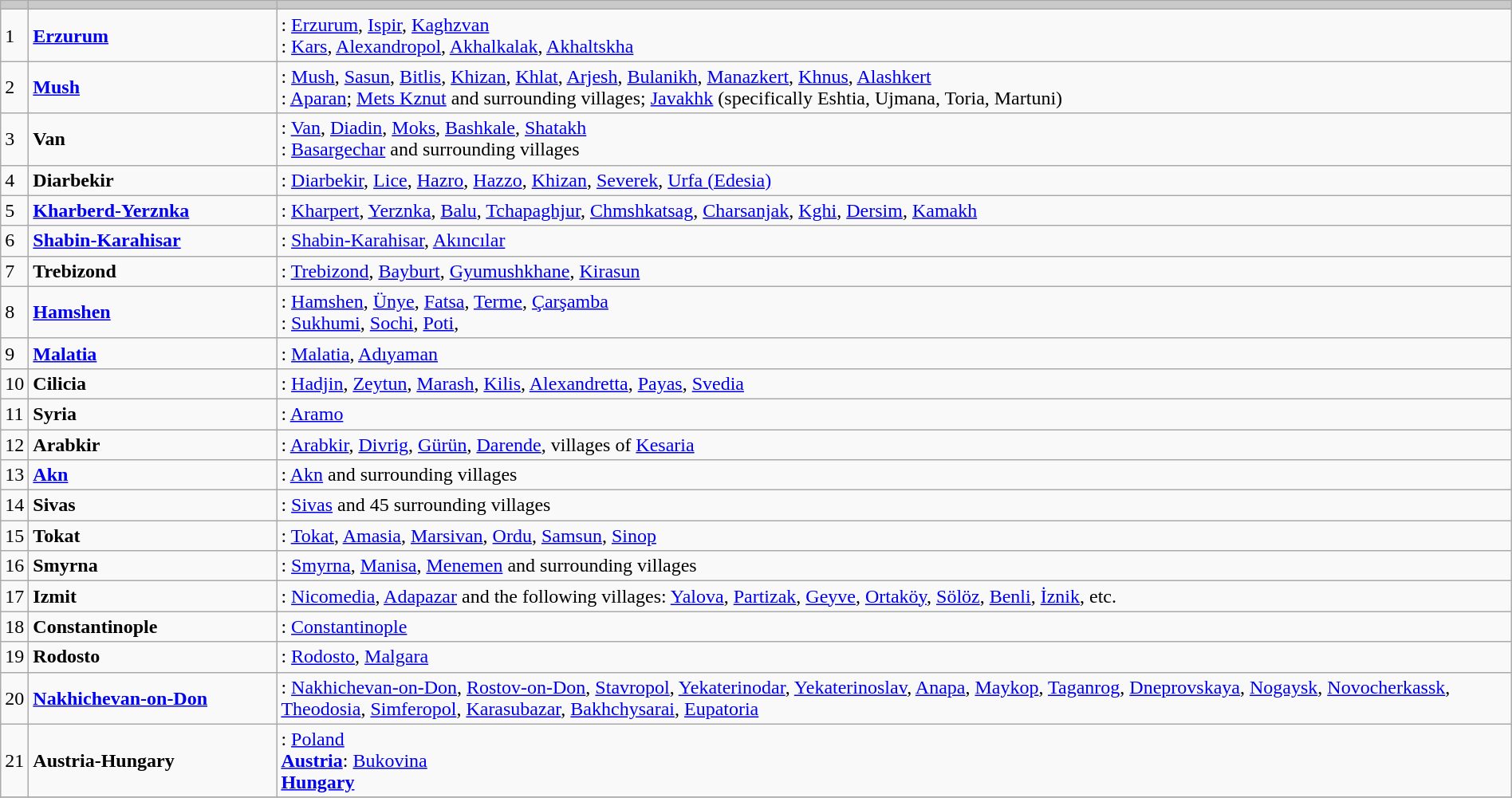<table class="wikitable" style="font-size:100%;width:100%">
<tr bgcolor="#C9C9C9">
<td></td>
<td width="200"></td>
<td></td>
</tr>
<tr>
<td>1</td>
<td><strong><a href='#'>Erzurum</a></strong></td>
<td><strong></strong>: <a href='#'>Erzurum</a>, <a href='#'>Ispir</a>, <a href='#'>Kaghzvan</a> <br><strong></strong>: <a href='#'>Kars</a>, <a href='#'>Alexandropol</a>, <a href='#'>Akhalkalak</a>, <a href='#'>Akhaltskha</a></td>
</tr>
<tr>
<td>2</td>
<td><strong><a href='#'>Mush</a></strong></td>
<td><strong></strong>:  <a href='#'>Mush</a>, <a href='#'>Sasun</a>, <a href='#'>Bitlis</a>, <a href='#'>Khizan</a>, <a href='#'>Khlat</a>, <a href='#'>Arjesh</a>, <a href='#'>Bulanikh</a>, <a href='#'>Manazkert</a>, <a href='#'>Khnus</a>, <a href='#'>Alashkert</a><br><strong></strong>: <a href='#'>Aparan</a>; <a href='#'>Mets Kznut</a> and surrounding villages; <a href='#'>Javakhk</a> (specifically Eshtia, Ujmana, Toria, Martuni)</td>
</tr>
<tr>
<td>3</td>
<td><strong>Van</strong></td>
<td><strong></strong>: <a href='#'>Van</a>, <a href='#'>Diadin</a>, <a href='#'>Moks</a>, <a href='#'>Bashkale</a>, <a href='#'>Shatakh</a><br><strong></strong>: <a href='#'>Basargechar</a> and surrounding villages</td>
</tr>
<tr>
<td>4</td>
<td><strong>Diarbekir</strong></td>
<td><strong></strong>: <a href='#'>Diarbekir</a>, <a href='#'>Lice</a>, <a href='#'>Hazro</a>, <a href='#'>Hazzo</a>, <a href='#'>Khizan</a>, <a href='#'>Severek</a>, <a href='#'>Urfa (Edesia)</a></td>
</tr>
<tr>
<td>5</td>
<td><strong><a href='#'>Kharberd-Yerznka</a></strong></td>
<td><strong></strong>: <a href='#'>Kharpert</a>, <a href='#'>Yerznka</a>, <a href='#'>Balu</a>, <a href='#'>Tchapaghjur</a>, <a href='#'>Chmshkatsag</a>, <a href='#'>Charsanjak</a>, <a href='#'>Kghi</a>, <a href='#'>Dersim</a>, <a href='#'>Kamakh</a></td>
</tr>
<tr>
<td>6</td>
<td><strong><a href='#'>Shabin-Karahisar</a></strong></td>
<td><strong></strong>: <a href='#'>Shabin-Karahisar</a>, <a href='#'>Akıncılar</a></td>
</tr>
<tr>
<td>7</td>
<td><strong>Trebizond</strong></td>
<td><strong></strong>: <a href='#'>Trebizond</a>, <a href='#'>Bayburt</a>, <a href='#'>Gyumushkhane</a>, <a href='#'>Kirasun</a></td>
</tr>
<tr>
<td>8</td>
<td><strong><a href='#'>Hamshen</a></strong></td>
<td><strong></strong>: <a href='#'>Hamshen</a>, <a href='#'>Ünye</a>, <a href='#'>Fatsa</a>, <a href='#'>Terme</a>, <a href='#'>Çarşamba</a><br><strong></strong>: <a href='#'>Sukhumi</a>, <a href='#'>Sochi</a>, <a href='#'>Poti</a>,</td>
</tr>
<tr>
<td>9</td>
<td><strong><a href='#'>Malatia</a></strong></td>
<td><strong></strong>: <a href='#'>Malatia</a>, <a href='#'>Adıyaman</a></td>
</tr>
<tr>
<td>10</td>
<td><strong>Cilicia</strong></td>
<td><strong></strong>: <a href='#'>Hadjin</a>, <a href='#'>Zeytun</a>, <a href='#'>Marash</a>, <a href='#'>Kilis</a>, <a href='#'>Alexandretta</a>, <a href='#'>Payas</a>, <a href='#'>Svedia</a></td>
</tr>
<tr>
<td>11</td>
<td><strong>Syria</strong></td>
<td><strong></strong>: <a href='#'>Aramo</a></td>
</tr>
<tr>
<td>12</td>
<td><strong>Arabkir</strong></td>
<td><strong></strong>: <a href='#'>Arabkir</a>, <a href='#'>Divrig</a>, <a href='#'>Gürün</a>, <a href='#'>Darende</a>, villages of <a href='#'>Kesaria</a></td>
</tr>
<tr>
<td>13</td>
<td><strong><a href='#'>Akn</a></strong></td>
<td><strong></strong>: <a href='#'>Akn</a> and surrounding villages</td>
</tr>
<tr>
<td>14</td>
<td><strong>Sivas</strong></td>
<td><strong></strong>: <a href='#'>Sivas</a> and 45 surrounding villages</td>
</tr>
<tr>
<td>15</td>
<td><strong>Tokat</strong></td>
<td><strong></strong>: <a href='#'>Tokat</a>, <a href='#'>Amasia</a>, <a href='#'>Marsivan</a>, <a href='#'>Ordu</a>, <a href='#'>Samsun</a>, <a href='#'>Sinop</a></td>
</tr>
<tr>
<td>16</td>
<td><strong>Smyrna</strong></td>
<td><strong></strong>: <a href='#'>Smyrna</a>, <a href='#'>Manisa</a>, <a href='#'>Menemen</a> and surrounding villages</td>
</tr>
<tr>
<td>17</td>
<td><strong>Izmit</strong></td>
<td><strong></strong>:  <a href='#'>Nicomedia</a>, <a href='#'>Adapazar</a> and the following villages: <a href='#'>Yalova</a>, <a href='#'>Partizak</a>, <a href='#'>Geyve</a>, <a href='#'>Ortaköy</a>, <a href='#'>Sölöz</a>, <a href='#'>Benli</a>, <a href='#'>İznik</a>, etc.</td>
</tr>
<tr>
<td>18</td>
<td><strong>Constantinople</strong></td>
<td><strong></strong>: <a href='#'>Constantinople</a></td>
</tr>
<tr>
<td>19</td>
<td><strong>Rodosto</strong></td>
<td><strong></strong>: <a href='#'>Rodosto</a>, <a href='#'>Malgara</a></td>
</tr>
<tr>
<td>20</td>
<td><strong><a href='#'>Nakhichevan-on-Don</a></strong></td>
<td><strong></strong>: <a href='#'>Nakhichevan-on-Don</a>, <a href='#'>Rostov-on-Don</a>, <a href='#'>Stavropol</a>, <a href='#'>Yekaterinodar</a>, <a href='#'>Yekaterinoslav</a>, <a href='#'>Anapa</a>, <a href='#'>Maykop</a>, <a href='#'>Taganrog</a>, <a href='#'>Dneprovskaya</a>, <a href='#'>Nogaysk</a>, <a href='#'>Novocherkassk</a>, <a href='#'>Theodosia</a>, <a href='#'>Simferopol</a>, <a href='#'>Karasubazar</a>, <a href='#'>Bakhchysarai</a>, <a href='#'>Eupatoria</a></td>
</tr>
<tr>
<td>21</td>
<td><strong>Austria-Hungary</strong></td>
<td><strong></strong>:  <a href='#'>Poland</a> <br><strong> <a href='#'>Austria</a></strong>: <a href='#'>Bukovina</a> <br> <strong> <a href='#'>Hungary</a></strong></td>
</tr>
<tr>
</tr>
</table>
